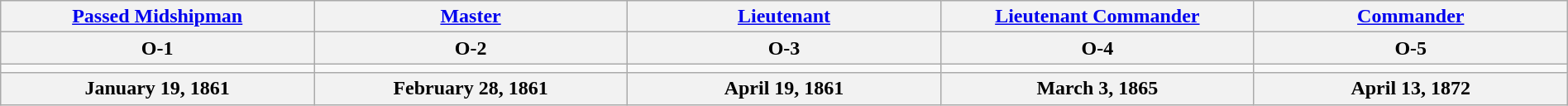<table class="wikitable" style="margin:auto; width:100%; text-align:center;">
<tr>
<th><a href='#'>Passed Midshipman</a></th>
<th><a href='#'>Master</a></th>
<th><a href='#'>Lieutenant</a></th>
<th><a href='#'>Lieutenant Commander</a></th>
<th><a href='#'>Commander</a></th>
</tr>
<tr>
<th>O-1</th>
<th>O-2</th>
<th>O-3</th>
<th>O-4</th>
<th>O-5</th>
</tr>
<tr>
<td style="width:16%;"></td>
<td style="width:16%;"></td>
<td style="width:16%;"></td>
<td style="width:16%;"></td>
<td style="width:16%;"></td>
</tr>
<tr>
<th>January 19, 1861</th>
<th>February 28, 1861</th>
<th>April 19, 1861</th>
<th>March 3, 1865</th>
<th>April 13, 1872</th>
</tr>
</table>
